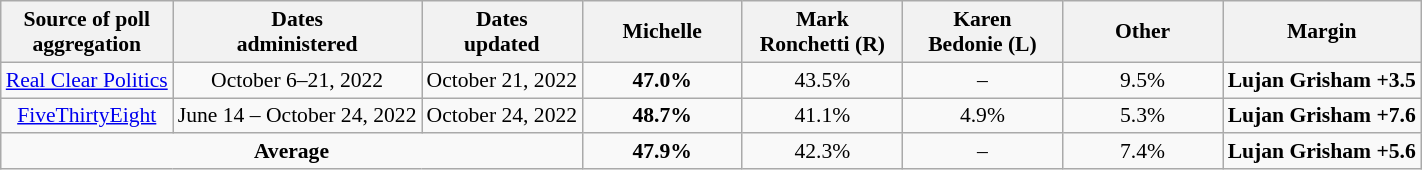<table class="wikitable sortable" style="text-align:center;font-size:90%;line-height:17px">
<tr>
<th>Source of poll<br>aggregation</th>
<th>Dates<br>administered</th>
<th>Dates<br>updated</th>
<th style="width:100px;">Michelle<br></th>
<th style="width:100px;">Mark<br>Ronchetti (R)</th>
<th style="width:100px;">Karen<br>Bedonie (L)</th>
<th style="width:100px;">Other<br></th>
<th>Margin</th>
</tr>
<tr>
<td><a href='#'>Real Clear Politics</a></td>
<td>October 6–21, 2022</td>
<td>October 21, 2022</td>
<td><strong>47.0%</strong></td>
<td>43.5%</td>
<td>–</td>
<td>9.5%</td>
<td><strong>Lujan Grisham +3.5</strong></td>
</tr>
<tr>
<td><a href='#'>FiveThirtyEight</a></td>
<td>June 14 – October 24, 2022</td>
<td>October 24, 2022</td>
<td><strong>48.7%</strong></td>
<td>41.1%</td>
<td>4.9%</td>
<td>5.3%</td>
<td><strong>Lujan Grisham +7.6</strong></td>
</tr>
<tr>
<td colspan="3"><strong>Average</strong></td>
<td><strong>47.9%</strong></td>
<td>42.3%</td>
<td>–</td>
<td>7.4%</td>
<td><strong>Lujan Grisham +5.6</strong></td>
</tr>
</table>
